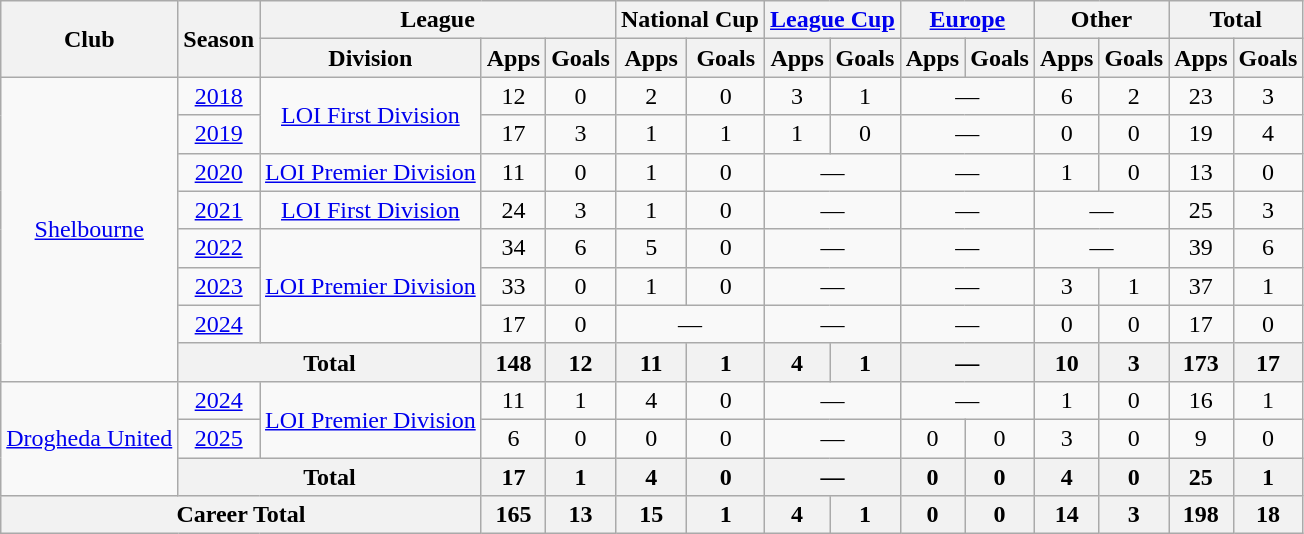<table class=wikitable style="text-align: center">
<tr>
<th rowspan=2>Club</th>
<th rowspan=2>Season</th>
<th colspan=3>League</th>
<th colspan=2>National Cup</th>
<th colspan=2><a href='#'>League Cup</a></th>
<th colspan=2><a href='#'>Europe</a></th>
<th colspan=2>Other</th>
<th colspan=2>Total</th>
</tr>
<tr>
<th>Division</th>
<th>Apps</th>
<th>Goals</th>
<th>Apps</th>
<th>Goals</th>
<th>Apps</th>
<th>Goals</th>
<th>Apps</th>
<th>Goals</th>
<th>Apps</th>
<th>Goals</th>
<th>Apps</th>
<th>Goals</th>
</tr>
<tr>
<td rowspan="8"><a href='#'>Shelbourne</a></td>
<td><a href='#'>2018</a></td>
<td rowspan="2"><a href='#'>LOI First Division</a></td>
<td>12</td>
<td>0</td>
<td>2</td>
<td>0</td>
<td>3</td>
<td>1</td>
<td colspan="2">—</td>
<td>6</td>
<td>2</td>
<td>23</td>
<td>3</td>
</tr>
<tr>
<td><a href='#'>2019</a></td>
<td>17</td>
<td>3</td>
<td>1</td>
<td>1</td>
<td>1</td>
<td>0</td>
<td colspan="2">—</td>
<td>0</td>
<td>0</td>
<td>19</td>
<td>4</td>
</tr>
<tr>
<td><a href='#'>2020</a></td>
<td><a href='#'>LOI Premier Division</a></td>
<td>11</td>
<td>0</td>
<td>1</td>
<td>0</td>
<td colspan="2">—</td>
<td colspan="2">—</td>
<td>1</td>
<td>0</td>
<td>13</td>
<td>0</td>
</tr>
<tr>
<td><a href='#'>2021</a></td>
<td><a href='#'>LOI First Division</a></td>
<td>24</td>
<td>3</td>
<td>1</td>
<td>0</td>
<td colspan="2">—</td>
<td colspan="2">—</td>
<td colspan="2">—</td>
<td>25</td>
<td>3</td>
</tr>
<tr>
<td><a href='#'>2022</a></td>
<td rowspan="3"><a href='#'>LOI Premier Division</a></td>
<td>34</td>
<td>6</td>
<td>5</td>
<td>0</td>
<td colspan="2">—</td>
<td colspan="2">—</td>
<td colspan="2">—</td>
<td>39</td>
<td>6</td>
</tr>
<tr>
<td><a href='#'>2023</a></td>
<td>33</td>
<td>0</td>
<td>1</td>
<td>0</td>
<td colspan="2">—</td>
<td colspan="2">—</td>
<td>3</td>
<td>1</td>
<td>37</td>
<td>1</td>
</tr>
<tr>
<td><a href='#'>2024</a></td>
<td>17</td>
<td>0</td>
<td colspan="2">—</td>
<td colspan="2">—</td>
<td colspan="2">—</td>
<td>0</td>
<td>0</td>
<td>17</td>
<td>0</td>
</tr>
<tr>
<th colspan="2">Total</th>
<th>148</th>
<th>12</th>
<th>11</th>
<th>1</th>
<th>4</th>
<th>1</th>
<th colspan="2">—</th>
<th>10</th>
<th>3</th>
<th>173</th>
<th>17</th>
</tr>
<tr>
<td rowspan="3"><a href='#'>Drogheda United</a></td>
<td><a href='#'>2024</a></td>
<td rowspan="2"><a href='#'>LOI Premier Division</a></td>
<td>11</td>
<td>1</td>
<td>4</td>
<td>0</td>
<td colspan="2">—</td>
<td colspan="2">—</td>
<td>1</td>
<td>0</td>
<td>16</td>
<td>1</td>
</tr>
<tr>
<td><a href='#'>2025</a></td>
<td>6</td>
<td>0</td>
<td>0</td>
<td>0</td>
<td colspan="2">—</td>
<td>0</td>
<td>0</td>
<td>3</td>
<td>0</td>
<td>9</td>
<td>0</td>
</tr>
<tr>
<th colspan="2">Total</th>
<th>17</th>
<th>1</th>
<th>4</th>
<th>0</th>
<th colspan="2">—</th>
<th>0</th>
<th>0</th>
<th>4</th>
<th>0</th>
<th>25</th>
<th>1</th>
</tr>
<tr>
<th colspan="3">Career Total</th>
<th>165</th>
<th>13</th>
<th>15</th>
<th>1</th>
<th>4</th>
<th>1</th>
<th>0</th>
<th>0</th>
<th>14</th>
<th>3</th>
<th>198</th>
<th>18</th>
</tr>
</table>
